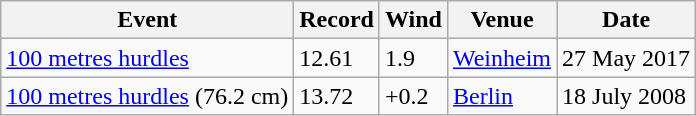<table class="wikitable">
<tr>
<th>Event</th>
<th>Record</th>
<th>Wind</th>
<th>Venue</th>
<th>Date</th>
</tr>
<tr>
<td><a href='#'>100 metres hurdles</a></td>
<td>12.61</td>
<td>1.9</td>
<td><a href='#'>Weinheim</a></td>
<td>27 May 2017</td>
</tr>
<tr>
<td><a href='#'>100 metres hurdles</a> (76.2 cm)</td>
<td>13.72</td>
<td>+0.2</td>
<td><a href='#'>Berlin</a></td>
<td>18 July 2008</td>
</tr>
</table>
